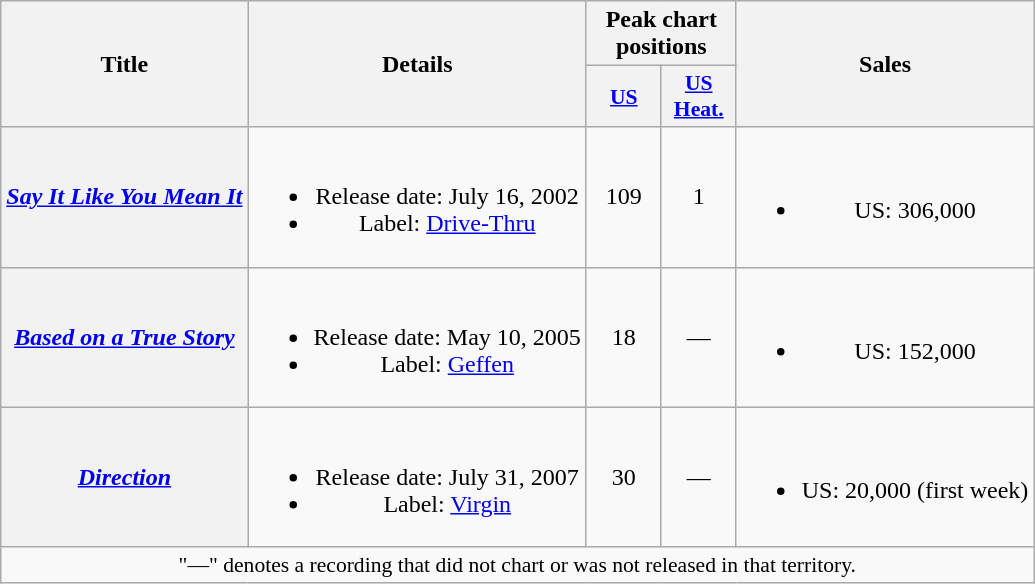<table class="wikitable plainrowheaders" style="text-align:center">
<tr>
<th scope="col" rowspan="2">Title</th>
<th scope="col" rowspan="2">Details</th>
<th scope="col" colspan="2">Peak chart positions</th>
<th scope="col" rowspan="2">Sales</th>
</tr>
<tr>
<th scope="col" style="width:3em;font-size:90%"><a href='#'>US</a><br></th>
<th scope="col" style="width:3em;font-size:90%"><a href='#'>US<br>Heat.</a><br></th>
</tr>
<tr>
<th scope="row"><em><a href='#'>Say It Like You Mean It</a></em></th>
<td><br><ul><li>Release date: July 16, 2002</li><li>Label: <a href='#'>Drive-Thru</a></li></ul></td>
<td>109</td>
<td>1</td>
<td><br><ul><li>US: 306,000</li></ul></td>
</tr>
<tr>
<th scope="row"><em><a href='#'>Based on a True Story</a></em></th>
<td><br><ul><li>Release date: May 10, 2005</li><li>Label: <a href='#'>Geffen</a></li></ul></td>
<td>18</td>
<td>—</td>
<td><br><ul><li>US: 152,000</li></ul></td>
</tr>
<tr>
<th scope="row"><em><a href='#'>Direction</a></em></th>
<td><br><ul><li>Release date: July 31, 2007</li><li>Label: <a href='#'>Virgin</a></li></ul></td>
<td>30</td>
<td>—</td>
<td><br><ul><li>US: 20,000 (first week)</li></ul></td>
</tr>
<tr>
<td colspan="5" style="font-size:90%">"—" denotes a recording that did not chart or was not released in that territory.</td>
</tr>
</table>
